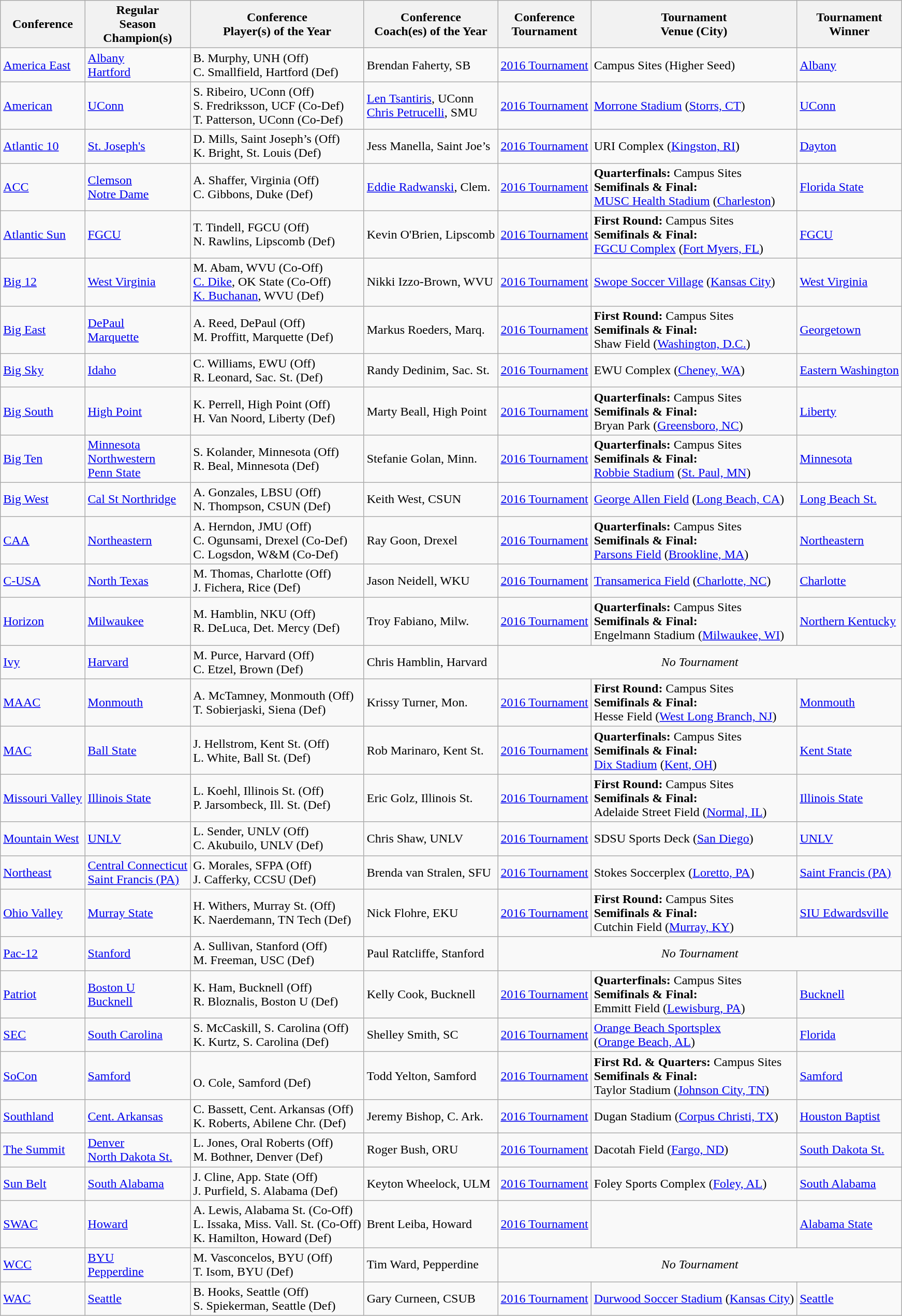<table class="wikitable">
<tr>
<th>Conference</th>
<th>Regular <br> Season <br> Champion(s)</th>
<th>Conference <br> Player(s) of the Year</th>
<th>Conference <br> Coach(es) of the Year</th>
<th>Conference <br> Tournament</th>
<th>Tournament <br> Venue (City)</th>
<th>Tournament <br> Winner</th>
</tr>
<tr>
<td><a href='#'>America East</a></td>
<td><a href='#'>Albany</a><br><a href='#'>Hartford</a></td>
<td>B. Murphy, UNH (Off)<br>C. Smallfield, Hartford (Def) </td>
<td>Brendan Faherty, SB </td>
<td><a href='#'>2016 Tournament</a></td>
<td>Campus Sites (Higher Seed)</td>
<td><a href='#'>Albany</a></td>
</tr>
<tr>
<td><a href='#'>American</a></td>
<td><a href='#'>UConn</a></td>
<td>S. Ribeiro, UConn (Off)<br>S. Fredriksson, UCF (Co-Def)<br>T. Patterson, UConn (Co-Def) </td>
<td><a href='#'>Len Tsantiris</a>, UConn<br><a href='#'>Chris Petrucelli</a>, SMU </td>
<td><a href='#'>2016 Tournament</a></td>
<td><a href='#'>Morrone Stadium</a> (<a href='#'>Storrs, CT</a>)</td>
<td><a href='#'>UConn</a></td>
</tr>
<tr>
<td><a href='#'>Atlantic 10</a></td>
<td><a href='#'>St. Joseph's</a></td>
<td>D. Mills, Saint Joseph’s (Off)<br>K. Bright, St. Louis (Def) </td>
<td>Jess Manella, Saint Joe’s </td>
<td><a href='#'>2016 Tournament</a></td>
<td>URI Complex (<a href='#'>Kingston, RI</a>)</td>
<td><a href='#'>Dayton</a></td>
</tr>
<tr>
<td><a href='#'>ACC</a></td>
<td><a href='#'>Clemson</a><br><a href='#'>Notre Dame</a></td>
<td>A. Shaffer, Virginia (Off)<br>C. Gibbons, Duke (Def) </td>
<td><a href='#'>Eddie Radwanski</a>, Clem.</td>
<td><a href='#'>2016 Tournament</a></td>
<td><strong>Quarterfinals:</strong> Campus Sites<br><strong>Semifinals & Final:</strong><br><a href='#'>MUSC Health Stadium</a> (<a href='#'>Charleston</a>)</td>
<td><a href='#'>Florida State</a></td>
</tr>
<tr>
<td><a href='#'>Atlantic Sun</a></td>
<td><a href='#'>FGCU</a></td>
<td>T. Tindell, FGCU (Off)<br>N. Rawlins, Lipscomb (Def) </td>
<td>Kevin O'Brien, Lipscomb </td>
<td><a href='#'>2016 Tournament</a></td>
<td><strong>First Round:</strong> Campus Sites<br><strong>Semifinals & Final:</strong><br><a href='#'>FGCU Complex</a> (<a href='#'>Fort Myers, FL</a>)</td>
<td><a href='#'>FGCU</a></td>
</tr>
<tr>
<td><a href='#'>Big 12</a></td>
<td><a href='#'>West Virginia</a></td>
<td>M. Abam, WVU (Co-Off)<br><a href='#'>C. Dike</a>, OK State (Co-Off)<br><a href='#'>K. Buchanan</a>, WVU (Def) </td>
<td>Nikki Izzo-Brown, WVU </td>
<td><a href='#'>2016 Tournament</a></td>
<td><a href='#'>Swope Soccer Village</a> (<a href='#'>Kansas City</a>)</td>
<td><a href='#'>West Virginia</a></td>
</tr>
<tr>
<td><a href='#'>Big East</a></td>
<td><a href='#'>DePaul</a><br><a href='#'>Marquette</a></td>
<td>A. Reed, DePaul (Off)<br>M. Proffitt, Marquette (Def) </td>
<td>Markus Roeders, Marq.</td>
<td><a href='#'>2016 Tournament</a></td>
<td><strong>First Round:</strong> Campus Sites<br><strong>Semifinals & Final:</strong><br>Shaw Field (<a href='#'>Washington, D.C.</a>)</td>
<td><a href='#'>Georgetown</a></td>
</tr>
<tr>
<td><a href='#'>Big Sky</a></td>
<td><a href='#'>Idaho</a></td>
<td>C. Williams, EWU (Off)<br>R. Leonard, Sac. St. (Def) </td>
<td>Randy Dedinim, Sac. St.</td>
<td><a href='#'>2016 Tournament</a></td>
<td>EWU Complex (<a href='#'>Cheney, WA</a>)</td>
<td><a href='#'>Eastern Washington</a></td>
</tr>
<tr>
<td><a href='#'>Big South</a></td>
<td><a href='#'>High Point</a></td>
<td>K. Perrell, High Point (Off)<br>H. Van Noord, Liberty (Def) </td>
<td>Marty Beall, High Point </td>
<td><a href='#'>2016 Tournament</a></td>
<td><strong>Quarterfinals:</strong> Campus Sites<br><strong>Semifinals & Final:</strong><br>Bryan Park (<a href='#'>Greensboro, NC</a>)</td>
<td><a href='#'>Liberty</a></td>
</tr>
<tr>
<td><a href='#'>Big Ten</a></td>
<td><a href='#'>Minnesota</a><br><a href='#'>Northwestern</a><br><a href='#'>Penn State</a></td>
<td>S. Kolander, Minnesota (Off)<br>R. Beal, Minnesota (Def) </td>
<td>Stefanie Golan, Minn.</td>
<td><a href='#'>2016 Tournament</a></td>
<td><strong>Quarterfinals:</strong> Campus Sites<br><strong>Semifinals & Final:</strong><br><a href='#'>Robbie Stadium</a> (<a href='#'>St. Paul, MN</a>)</td>
<td><a href='#'>Minnesota</a></td>
</tr>
<tr>
<td><a href='#'>Big West</a></td>
<td><a href='#'>Cal St Northridge</a></td>
<td>A. Gonzales, LBSU (Off)<br>N. Thompson, CSUN (Def) </td>
<td>Keith West, CSUN </td>
<td><a href='#'>2016 Tournament</a></td>
<td><a href='#'>George Allen Field</a> (<a href='#'>Long Beach, CA</a>)</td>
<td><a href='#'>Long Beach St.</a></td>
</tr>
<tr>
<td><a href='#'>CAA</a></td>
<td><a href='#'>Northeastern</a></td>
<td>A. Herndon, JMU (Off)<br>C. Ogunsami, Drexel (Co-Def)<br>C. Logsdon, W&M (Co-Def) </td>
<td>Ray Goon, Drexel </td>
<td><a href='#'>2016 Tournament</a></td>
<td><strong>Quarterfinals:</strong> Campus Sites<br><strong>Semifinals & Final:</strong><br><a href='#'>Parsons Field</a> (<a href='#'>Brookline, MA</a>)</td>
<td><a href='#'>Northeastern</a></td>
</tr>
<tr>
<td><a href='#'>C-USA</a></td>
<td><a href='#'>North Texas</a></td>
<td>M. Thomas, Charlotte (Off)<br>J. Fichera, Rice (Def) </td>
<td>Jason Neidell, WKU </td>
<td><a href='#'>2016 Tournament</a></td>
<td><a href='#'>Transamerica Field</a> (<a href='#'>Charlotte, NC</a>)</td>
<td><a href='#'>Charlotte</a></td>
</tr>
<tr>
<td><a href='#'>Horizon</a></td>
<td><a href='#'>Milwaukee</a></td>
<td>M. Hamblin, NKU (Off)<br>R. DeLuca, Det. Mercy (Def) </td>
<td>Troy Fabiano, Milw.</td>
<td><a href='#'>2016 Tournament</a></td>
<td><strong>Quarterfinals:</strong> Campus Sites<br><strong>Semifinals & Final:</strong><br>Engelmann Stadium (<a href='#'>Milwaukee, WI</a>)</td>
<td><a href='#'>Northern Kentucky</a></td>
</tr>
<tr>
<td><a href='#'>Ivy</a></td>
<td><a href='#'>Harvard</a></td>
<td>M. Purce, Harvard (Off)<br>C. Etzel, Brown (Def) </td>
<td>Chris Hamblin, Harvard </td>
<td colspan="3" align=center><em>No Tournament</em></td>
</tr>
<tr>
<td><a href='#'>MAAC</a></td>
<td><a href='#'>Monmouth</a></td>
<td>A. McTamney, Monmouth (Off)<br>T. Sobierjaski, Siena (Def) </td>
<td>Krissy Turner, Mon.</td>
<td><a href='#'>2016 Tournament</a></td>
<td><strong>First Round:</strong> Campus Sites<br><strong>Semifinals & Final:</strong><br>Hesse Field (<a href='#'>West Long Branch, NJ</a>)</td>
<td><a href='#'>Monmouth</a></td>
</tr>
<tr>
<td><a href='#'>MAC</a></td>
<td><a href='#'>Ball State</a></td>
<td>J. Hellstrom, Kent St. (Off)<br>L. White, Ball St. (Def) </td>
<td>Rob Marinaro, Kent St.</td>
<td><a href='#'>2016 Tournament</a></td>
<td><strong>Quarterfinals:</strong> Campus Sites<br><strong>Semifinals & Final:</strong><br><a href='#'>Dix Stadium</a> (<a href='#'>Kent, OH</a>)</td>
<td><a href='#'>Kent State</a></td>
</tr>
<tr>
<td><a href='#'>Missouri Valley</a></td>
<td><a href='#'>Illinois State</a></td>
<td>L. Koehl, Illinois St. (Off)<br>P. Jarsombeck, Ill. St. (Def) </td>
<td>Eric Golz, Illinois St.</td>
<td><a href='#'>2016 Tournament</a></td>
<td><strong>First Round:</strong> Campus Sites<br><strong>Semifinals & Final:</strong><br>Adelaide Street Field (<a href='#'>Normal, IL</a>)</td>
<td><a href='#'>Illinois State</a></td>
</tr>
<tr>
<td><a href='#'>Mountain West</a></td>
<td><a href='#'>UNLV</a></td>
<td>L. Sender, UNLV (Off)<br>C. Akubuilo, UNLV (Def) </td>
<td>Chris Shaw, UNLV </td>
<td><a href='#'>2016 Tournament</a></td>
<td>SDSU Sports Deck (<a href='#'>San Diego</a>)</td>
<td><a href='#'>UNLV</a></td>
</tr>
<tr>
<td><a href='#'>Northeast</a></td>
<td><a href='#'>Central Connecticut</a><br><a href='#'>Saint Francis (PA)</a></td>
<td>G. Morales, SFPA (Off)<br>J. Cafferky, CCSU (Def) </td>
<td>Brenda van Stralen, SFU </td>
<td><a href='#'>2016 Tournament</a></td>
<td>Stokes Soccerplex (<a href='#'>Loretto, PA</a>)</td>
<td><a href='#'>Saint Francis (PA)</a></td>
</tr>
<tr>
<td><a href='#'>Ohio Valley</a></td>
<td><a href='#'>Murray State</a></td>
<td>H. Withers, Murray St. (Off)<br>K. Naerdemann, TN Tech (Def) </td>
<td>Nick Flohre, EKU </td>
<td><a href='#'>2016 Tournament</a></td>
<td><strong>First Round:</strong> Campus Sites<br><strong>Semifinals & Final:</strong><br>Cutchin Field (<a href='#'>Murray, KY</a>)</td>
<td><a href='#'>SIU Edwardsville</a></td>
</tr>
<tr>
<td><a href='#'>Pac-12</a></td>
<td><a href='#'>Stanford</a></td>
<td>A. Sullivan, Stanford (Off)<br>M. Freeman, USC (Def) </td>
<td>Paul Ratcliffe, Stanford </td>
<td colspan="3" align=center><em>No Tournament</em></td>
</tr>
<tr>
<td><a href='#'>Patriot</a></td>
<td><a href='#'>Boston U</a><br><a href='#'>Bucknell</a></td>
<td>K. Ham, Bucknell (Off)<br>R. Bloznalis, Boston U (Def) </td>
<td>Kelly Cook, Bucknell </td>
<td><a href='#'>2016 Tournament</a></td>
<td><strong>Quarterfinals:</strong> Campus Sites<br><strong>Semifinals & Final:</strong><br>Emmitt Field (<a href='#'>Lewisburg, PA</a>)</td>
<td><a href='#'>Bucknell</a></td>
</tr>
<tr>
<td><a href='#'>SEC</a></td>
<td><a href='#'>South Carolina</a></td>
<td>S. McCaskill, S. Carolina (Off)<br>K. Kurtz, S. Carolina (Def) </td>
<td>Shelley Smith, SC </td>
<td><a href='#'>2016 Tournament</a></td>
<td><a href='#'>Orange Beach Sportsplex</a><br>(<a href='#'>Orange Beach, AL</a>)</td>
<td><a href='#'>Florida</a></td>
</tr>
<tr>
<td><a href='#'>SoCon</a></td>
<td><a href='#'>Samford</a></td>
<td><br>O. Cole, Samford (Def) </td>
<td>Todd Yelton, Samford </td>
<td><a href='#'>2016 Tournament</a></td>
<td><strong>First Rd. & Quarters:</strong> Campus Sites<br><strong>Semifinals & Final:</strong><br>Taylor Stadium (<a href='#'>Johnson City, TN</a>)</td>
<td><a href='#'>Samford</a></td>
</tr>
<tr>
<td><a href='#'>Southland</a></td>
<td><a href='#'>Cent. Arkansas</a></td>
<td>C. Bassett, Cent. Arkansas (Off)<br>K. Roberts, Abilene Chr. (Def) </td>
<td>Jeremy Bishop, C. Ark.</td>
<td><a href='#'>2016 Tournament</a></td>
<td>Dugan Stadium (<a href='#'>Corpus Christi, TX</a>)</td>
<td><a href='#'>Houston Baptist</a></td>
</tr>
<tr>
<td><a href='#'>The Summit</a></td>
<td><a href='#'>Denver</a><br><a href='#'>North Dakota St.</a></td>
<td>L. Jones, Oral Roberts (Off)<br>M. Bothner, Denver (Def) </td>
<td>Roger Bush, ORU </td>
<td><a href='#'>2016 Tournament</a></td>
<td>Dacotah Field (<a href='#'>Fargo, ND</a>)</td>
<td><a href='#'>South Dakota St.</a></td>
</tr>
<tr>
<td><a href='#'>Sun Belt</a></td>
<td><a href='#'>South Alabama</a></td>
<td>J. Cline, App. State (Off)<br>J. Purfield, S. Alabama (Def) </td>
<td>Keyton Wheelock, ULM </td>
<td><a href='#'>2016 Tournament</a></td>
<td>Foley Sports Complex (<a href='#'>Foley, AL</a>)</td>
<td><a href='#'>South Alabama</a></td>
</tr>
<tr>
<td><a href='#'>SWAC</a></td>
<td><a href='#'>Howard</a></td>
<td>A. Lewis, Alabama St. (Co-Off)<br>L. Issaka, Miss. Vall. St. (Co-Off)<br>K. Hamilton, Howard (Def) </td>
<td>Brent Leiba, Howard </td>
<td><a href='#'>2016 Tournament</a></td>
<td></td>
<td><a href='#'>Alabama State</a></td>
</tr>
<tr>
<td><a href='#'>WCC</a></td>
<td><a href='#'>BYU</a><br><a href='#'>Pepperdine</a></td>
<td>M. Vasconcelos, BYU (Off)<br>T. Isom, BYU (Def)</td>
<td>Tim Ward, Pepperdine </td>
<td colspan="3" align=center><em>No Tournament</em></td>
</tr>
<tr>
<td><a href='#'>WAC</a></td>
<td><a href='#'>Seattle</a></td>
<td>B. Hooks, Seattle (Off)<br>S. Spiekerman, Seattle (Def) </td>
<td>Gary Curneen, CSUB </td>
<td><a href='#'>2016 Tournament</a></td>
<td><a href='#'>Durwood Soccer Stadium</a> (<a href='#'>Kansas City</a>)</td>
<td><a href='#'>Seattle</a></td>
</tr>
</table>
